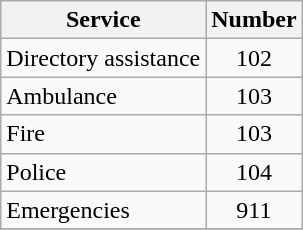<table class="wikitable">
<tr>
<th>Service</th>
<th>Number</th>
</tr>
<tr>
<td>Directory assistance</td>
<td style="text-align:center">102</td>
</tr>
<tr>
<td>Ambulance</td>
<td style="text-align:center">103</td>
</tr>
<tr>
<td>Fire</td>
<td style="text-align:center">103</td>
</tr>
<tr>
<td>Police</td>
<td style="text-align:center">104</td>
</tr>
<tr>
<td>Emergencies</td>
<td style="text-align:center">911</td>
</tr>
<tr>
</tr>
</table>
